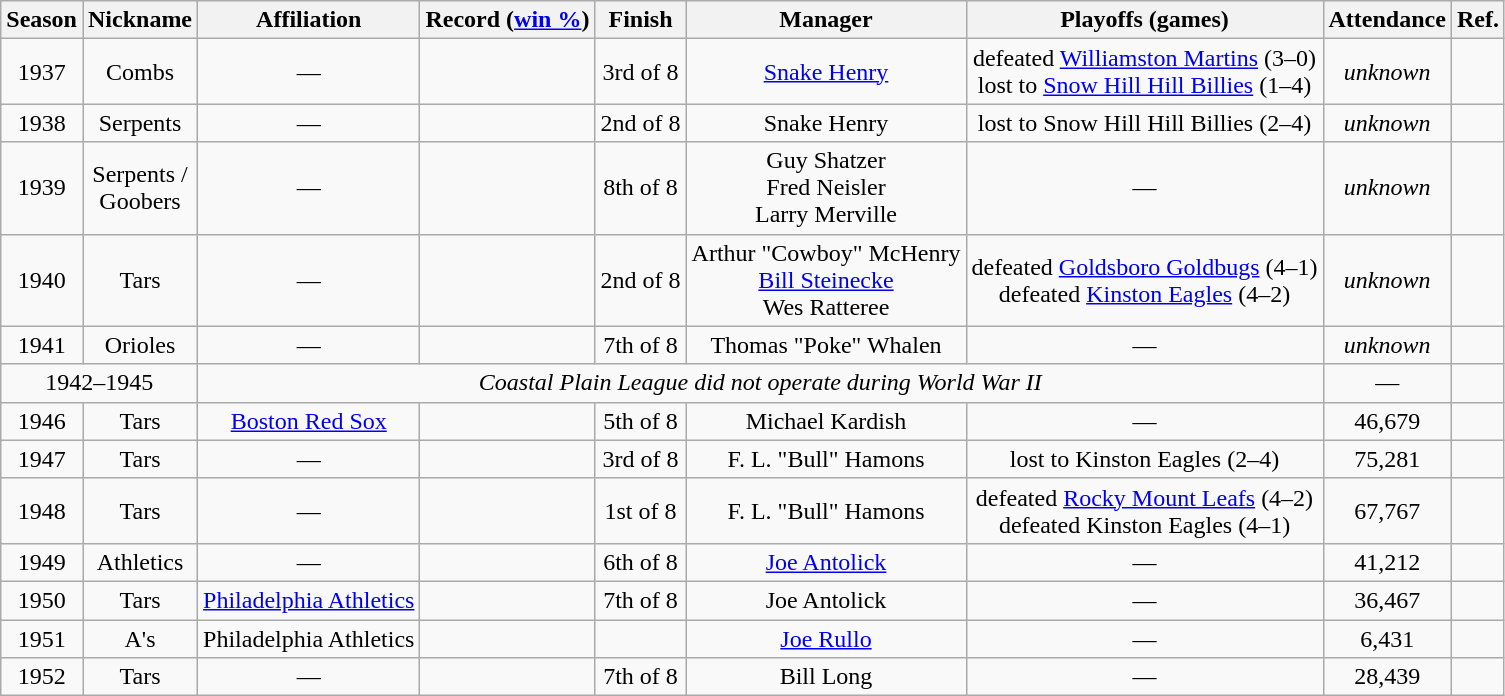<table class="wikitable" style="text-align:center; font-size: 100%;">
<tr>
<th>Season</th>
<th>Nickname</th>
<th>Affiliation</th>
<th>Record (<a href='#'>win %</a>)</th>
<th>Finish</th>
<th>Manager</th>
<th class=unsortable>Playoffs (games)</th>
<th>Attendance</th>
<th class=unsortable>Ref.</th>
</tr>
<tr>
<td>1937</td>
<td>Combs</td>
<td>—</td>
<td></td>
<td>3rd of 8</td>
<td><a href='#'>Snake Henry</a></td>
<td>defeated <a href='#'>Williamston Martins</a> (3–0)<br>lost to <a href='#'>Snow Hill Hill Billies</a> (1–4)</td>
<td><em>unknown</em></td>
<td></td>
</tr>
<tr>
<td>1938</td>
<td>Serpents</td>
<td>—</td>
<td></td>
<td>2nd of 8</td>
<td>Snake Henry</td>
<td>lost to Snow Hill Hill Billies (2–4)</td>
<td><em>unknown</em></td>
<td></td>
</tr>
<tr>
<td>1939</td>
<td>Serpents /<br>Goobers</td>
<td>—</td>
<td></td>
<td>8th of 8</td>
<td>Guy Shatzer<br>Fred Neisler<br>Larry Merville</td>
<td>—</td>
<td><em>unknown</em></td>
<td></td>
</tr>
<tr>
<td>1940</td>
<td>Tars</td>
<td>—</td>
<td></td>
<td>2nd of 8</td>
<td>Arthur "Cowboy" McHenry<br><a href='#'>Bill Steinecke</a><br>Wes Ratteree</td>
<td>defeated <a href='#'>Goldsboro Goldbugs</a> (4–1)<br>defeated <a href='#'>Kinston Eagles</a> (4–2)</td>
<td><em>unknown</em></td>
<td></td>
</tr>
<tr>
<td>1941</td>
<td>Orioles</td>
<td>—</td>
<td></td>
<td>7th of 8</td>
<td>Thomas "Poke" Whalen</td>
<td>—</td>
<td><em>unknown</em></td>
<td></td>
</tr>
<tr>
<td colspan=2>1942–1945</td>
<td colspan=5><em>Coastal Plain League did not operate during World War II</em></td>
<td>—</td>
<td></td>
</tr>
<tr>
<td>1946</td>
<td>Tars</td>
<td><a href='#'>Boston Red Sox</a></td>
<td></td>
<td>5th of 8</td>
<td>Michael Kardish<br></td>
<td>—</td>
<td>46,679</td>
<td></td>
</tr>
<tr>
<td>1947</td>
<td>Tars</td>
<td>—</td>
<td></td>
<td>3rd of 8</td>
<td>F. L. "Bull" Hamons</td>
<td>lost to Kinston Eagles (2–4)</td>
<td>75,281</td>
<td></td>
</tr>
<tr>
<td>1948</td>
<td>Tars</td>
<td>—</td>
<td></td>
<td>1st of 8</td>
<td>F. L. "Bull" Hamons</td>
<td>defeated <a href='#'>Rocky Mount Leafs</a> (4–2)<br>defeated Kinston Eagles (4–1)</td>
<td>67,767</td>
<td></td>
</tr>
<tr>
<td>1949</td>
<td>Athletics</td>
<td>—</td>
<td></td>
<td>6th of 8</td>
<td><a href='#'>Joe Antolick</a></td>
<td>—</td>
<td>41,212</td>
<td></td>
</tr>
<tr>
<td>1950</td>
<td>Tars</td>
<td><a href='#'>Philadelphia Athletics</a></td>
<td></td>
<td>7th of 8</td>
<td>Joe Antolick</td>
<td>—</td>
<td>36,467</td>
<td></td>
</tr>
<tr>
<td>1951</td>
<td>A's</td>
<td>Philadelphia Athletics</td>
<td></td>
<td></td>
<td><a href='#'>Joe Rullo</a></td>
<td>—</td>
<td>6,431</td>
<td></td>
</tr>
<tr>
<td>1952</td>
<td>Tars</td>
<td>—</td>
<td></td>
<td>7th of 8</td>
<td>Bill Long</td>
<td>—</td>
<td>28,439</td>
<td></td>
</tr>
</table>
